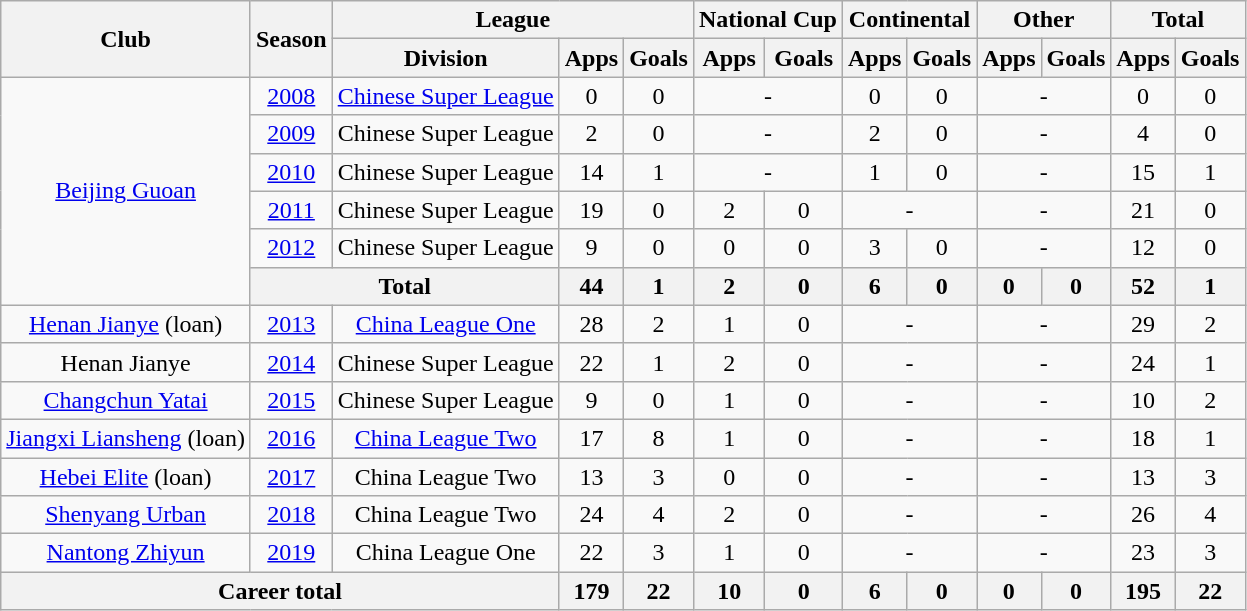<table class="wikitable" style="text-align: center">
<tr>
<th rowspan="2">Club</th>
<th rowspan="2">Season</th>
<th colspan="3">League</th>
<th colspan="2">National Cup</th>
<th colspan="2">Continental</th>
<th colspan="2">Other</th>
<th colspan="2">Total</th>
</tr>
<tr>
<th>Division</th>
<th>Apps</th>
<th>Goals</th>
<th>Apps</th>
<th>Goals</th>
<th>Apps</th>
<th>Goals</th>
<th>Apps</th>
<th>Goals</th>
<th>Apps</th>
<th>Goals</th>
</tr>
<tr>
<td rowspan=6><a href='#'>Beijing Guoan</a></td>
<td><a href='#'>2008</a></td>
<td><a href='#'>Chinese Super League</a></td>
<td>0</td>
<td>0</td>
<td colspan="2">-</td>
<td>0</td>
<td>0</td>
<td colspan="2">-</td>
<td>0</td>
<td>0</td>
</tr>
<tr>
<td><a href='#'>2009</a></td>
<td>Chinese Super League</td>
<td>2</td>
<td>0</td>
<td colspan="2">-</td>
<td>2</td>
<td>0</td>
<td colspan="2">-</td>
<td>4</td>
<td>0</td>
</tr>
<tr>
<td><a href='#'>2010</a></td>
<td>Chinese Super League</td>
<td>14</td>
<td>1</td>
<td colspan="2">-</td>
<td>1</td>
<td>0</td>
<td colspan="2">-</td>
<td>15</td>
<td>1</td>
</tr>
<tr>
<td><a href='#'>2011</a></td>
<td>Chinese Super League</td>
<td>19</td>
<td>0</td>
<td>2</td>
<td>0</td>
<td colspan="2">-</td>
<td colspan="2">-</td>
<td>21</td>
<td>0</td>
</tr>
<tr>
<td><a href='#'>2012</a></td>
<td>Chinese Super League</td>
<td>9</td>
<td>0</td>
<td>0</td>
<td>0</td>
<td>3</td>
<td>0</td>
<td colspan="2">-</td>
<td>12</td>
<td>0</td>
</tr>
<tr>
<th colspan="2"><strong>Total</strong></th>
<th>44</th>
<th>1</th>
<th>2</th>
<th>0</th>
<th>6</th>
<th>0</th>
<th>0</th>
<th>0</th>
<th>52</th>
<th>1</th>
</tr>
<tr>
<td><a href='#'>Henan Jianye</a> (loan)</td>
<td><a href='#'>2013</a></td>
<td><a href='#'>China League One</a></td>
<td>28</td>
<td>2</td>
<td>1</td>
<td>0</td>
<td colspan="2">-</td>
<td colspan="2">-</td>
<td>29</td>
<td>2</td>
</tr>
<tr>
<td>Henan Jianye</td>
<td><a href='#'>2014</a></td>
<td>Chinese Super League</td>
<td>22</td>
<td>1</td>
<td>2</td>
<td>0</td>
<td colspan="2">-</td>
<td colspan="2">-</td>
<td>24</td>
<td>1</td>
</tr>
<tr>
<td><a href='#'>Changchun Yatai</a></td>
<td><a href='#'>2015</a></td>
<td>Chinese Super League</td>
<td>9</td>
<td>0</td>
<td>1</td>
<td>0</td>
<td colspan="2">-</td>
<td colspan="2">-</td>
<td>10</td>
<td>2</td>
</tr>
<tr>
<td><a href='#'>Jiangxi Liansheng</a> (loan)</td>
<td><a href='#'>2016</a></td>
<td><a href='#'>China League Two</a></td>
<td>17</td>
<td>8</td>
<td>1</td>
<td>0</td>
<td colspan="2">-</td>
<td colspan="2">-</td>
<td>18</td>
<td>1</td>
</tr>
<tr>
<td><a href='#'>Hebei Elite</a> (loan)</td>
<td><a href='#'>2017</a></td>
<td>China League Two</td>
<td>13</td>
<td>3</td>
<td>0</td>
<td>0</td>
<td colspan="2">-</td>
<td colspan="2">-</td>
<td>13</td>
<td>3</td>
</tr>
<tr>
<td><a href='#'>Shenyang Urban</a></td>
<td><a href='#'>2018</a></td>
<td>China League Two</td>
<td>24</td>
<td>4</td>
<td>2</td>
<td>0</td>
<td colspan="2">-</td>
<td colspan="2">-</td>
<td>26</td>
<td>4</td>
</tr>
<tr>
<td><a href='#'>Nantong Zhiyun</a></td>
<td><a href='#'>2019</a></td>
<td>China League One</td>
<td>22</td>
<td>3</td>
<td>1</td>
<td>0</td>
<td colspan="2">-</td>
<td colspan="2">-</td>
<td>23</td>
<td>3</td>
</tr>
<tr>
<th colspan=3>Career total</th>
<th>179</th>
<th>22</th>
<th>10</th>
<th>0</th>
<th>6</th>
<th>0</th>
<th>0</th>
<th>0</th>
<th>195</th>
<th>22</th>
</tr>
</table>
